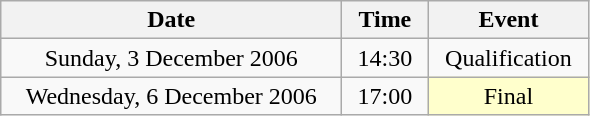<table class = "wikitable" style="text-align:center;">
<tr>
<th width=220>Date</th>
<th width=50>Time</th>
<th width=100>Event</th>
</tr>
<tr>
<td>Sunday, 3 December 2006</td>
<td>14:30</td>
<td>Qualification</td>
</tr>
<tr>
<td>Wednesday, 6 December 2006</td>
<td>17:00</td>
<td bgcolor=ffffcc>Final</td>
</tr>
</table>
